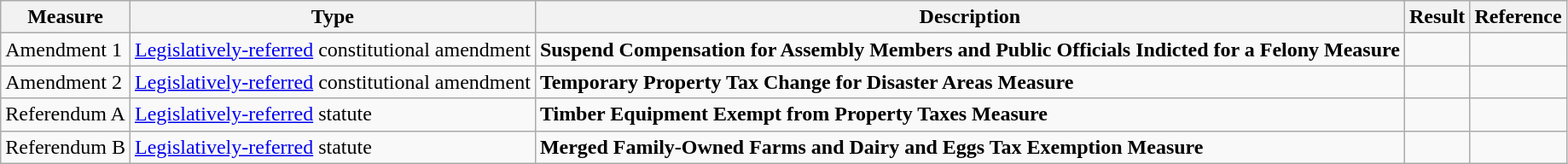<table class="wikitable">
<tr>
<th>Measure</th>
<th>Type</th>
<th>Description</th>
<th>Result</th>
<th>Reference</th>
</tr>
<tr>
<td>Amendment 1</td>
<td><a href='#'>Legislatively-referred</a> constitutional amendment</td>
<td><strong>Suspend Compensation for Assembly Members and Public Officials Indicted for a Felony Measure</strong></td>
<td></td>
<td></td>
</tr>
<tr>
<td>Amendment 2</td>
<td><a href='#'>Legislatively-referred</a> constitutional amendment</td>
<td><strong>Temporary Property Tax Change for Disaster Areas Measure</strong></td>
<td></td>
<td></td>
</tr>
<tr>
<td>Referendum A</td>
<td><a href='#'>Legislatively-referred</a> statute</td>
<td><strong>Timber Equipment Exempt from Property Taxes Measure</strong></td>
<td></td>
<td></td>
</tr>
<tr>
<td>Referendum B</td>
<td><a href='#'>Legislatively-referred</a> statute</td>
<td><strong>Merged Family-Owned Farms and Dairy and Eggs Tax Exemption Measure</strong></td>
<td></td>
<td></td>
</tr>
</table>
